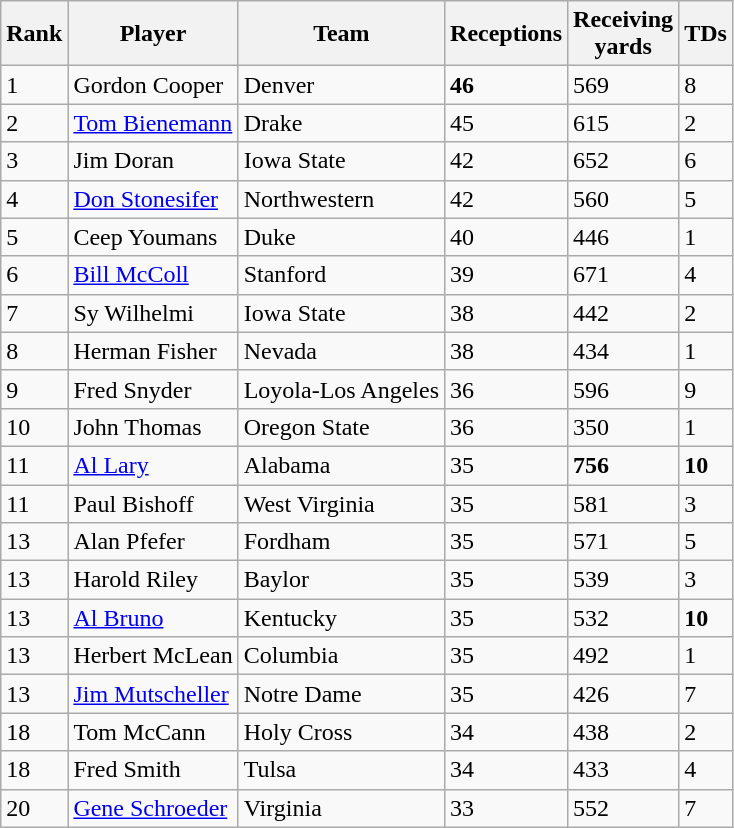<table class="wikitable sortable">
<tr>
<th>Rank</th>
<th>Player</th>
<th>Team</th>
<th>Receptions</th>
<th>Receiving<br>yards</th>
<th>TDs</th>
</tr>
<tr>
<td>1</td>
<td>Gordon Cooper</td>
<td>Denver</td>
<td><strong>46</strong></td>
<td>569</td>
<td>8</td>
</tr>
<tr>
<td>2</td>
<td><a href='#'>Tom Bienemann</a></td>
<td>Drake</td>
<td>45</td>
<td>615</td>
<td>2</td>
</tr>
<tr>
<td>3</td>
<td>Jim Doran</td>
<td>Iowa State</td>
<td>42</td>
<td>652</td>
<td>6</td>
</tr>
<tr>
<td>4</td>
<td><a href='#'>Don Stonesifer</a></td>
<td>Northwestern</td>
<td>42</td>
<td>560</td>
<td>5</td>
</tr>
<tr>
<td>5</td>
<td>Ceep Youmans</td>
<td>Duke</td>
<td>40</td>
<td>446</td>
<td>1</td>
</tr>
<tr>
<td>6</td>
<td><a href='#'>Bill McColl</a></td>
<td>Stanford</td>
<td>39</td>
<td>671</td>
<td>4</td>
</tr>
<tr>
<td>7</td>
<td>Sy Wilhelmi</td>
<td>Iowa State</td>
<td>38</td>
<td>442</td>
<td>2</td>
</tr>
<tr>
<td>8</td>
<td>Herman Fisher</td>
<td>Nevada</td>
<td>38</td>
<td>434</td>
<td>1</td>
</tr>
<tr>
<td>9</td>
<td>Fred Snyder</td>
<td>Loyola-Los Angeles</td>
<td>36</td>
<td>596</td>
<td>9</td>
</tr>
<tr>
<td>10</td>
<td>John Thomas</td>
<td>Oregon State</td>
<td>36</td>
<td>350</td>
<td>1</td>
</tr>
<tr>
<td>11</td>
<td><a href='#'>Al Lary</a></td>
<td>Alabama</td>
<td>35</td>
<td><strong>756</strong></td>
<td><strong>10</strong></td>
</tr>
<tr>
<td>11</td>
<td>Paul Bishoff</td>
<td>West Virginia</td>
<td>35</td>
<td>581</td>
<td>3</td>
</tr>
<tr>
<td>13</td>
<td>Alan Pfefer</td>
<td>Fordham</td>
<td>35</td>
<td>571</td>
<td>5</td>
</tr>
<tr>
<td>13</td>
<td>Harold Riley</td>
<td>Baylor</td>
<td>35</td>
<td>539</td>
<td>3</td>
</tr>
<tr>
<td>13</td>
<td><a href='#'>Al Bruno</a></td>
<td>Kentucky</td>
<td>35</td>
<td>532</td>
<td><strong>10</strong></td>
</tr>
<tr>
<td>13</td>
<td>Herbert McLean</td>
<td>Columbia</td>
<td>35</td>
<td>492</td>
<td>1</td>
</tr>
<tr>
<td>13</td>
<td><a href='#'>Jim Mutscheller</a></td>
<td>Notre Dame</td>
<td>35</td>
<td>426</td>
<td>7</td>
</tr>
<tr>
<td>18</td>
<td>Tom McCann</td>
<td>Holy Cross</td>
<td>34</td>
<td>438</td>
<td>2</td>
</tr>
<tr>
<td>18</td>
<td>Fred Smith</td>
<td>Tulsa</td>
<td>34</td>
<td>433</td>
<td>4</td>
</tr>
<tr>
<td>20</td>
<td><a href='#'>Gene Schroeder</a></td>
<td>Virginia</td>
<td>33</td>
<td>552</td>
<td>7</td>
</tr>
</table>
